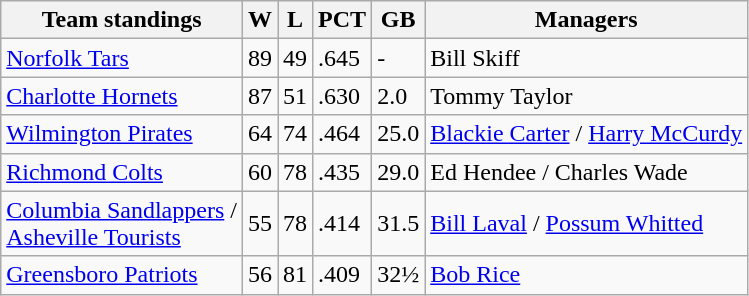<table class="wikitable">
<tr>
<th>Team standings</th>
<th>W</th>
<th>L</th>
<th>PCT</th>
<th>GB</th>
<th>Managers</th>
</tr>
<tr>
<td><a href='#'>Norfolk Tars</a></td>
<td>89</td>
<td>49</td>
<td>.645</td>
<td>-</td>
<td>Bill Skiff</td>
</tr>
<tr>
<td><a href='#'>Charlotte Hornets</a></td>
<td>87</td>
<td>51</td>
<td>.630</td>
<td>2.0</td>
<td>Tommy Taylor</td>
</tr>
<tr>
<td><a href='#'>Wilmington Pirates</a></td>
<td>64</td>
<td>74</td>
<td>.464</td>
<td>25.0</td>
<td><a href='#'>Blackie Carter</a> / <a href='#'>Harry McCurdy</a></td>
</tr>
<tr>
<td><a href='#'>Richmond Colts</a></td>
<td>60</td>
<td>78</td>
<td>.435</td>
<td>29.0</td>
<td>Ed Hendee / Charles Wade</td>
</tr>
<tr>
<td><a href='#'>Columbia Sandlappers</a> /<br> <a href='#'>Asheville Tourists</a></td>
<td>55</td>
<td>78</td>
<td>.414</td>
<td>31.5</td>
<td><a href='#'>Bill Laval</a> / <a href='#'>Possum Whitted</a></td>
</tr>
<tr>
<td><a href='#'>Greensboro Patriots</a></td>
<td>56</td>
<td>81</td>
<td>.409</td>
<td>32½</td>
<td><a href='#'>Bob Rice</a></td>
</tr>
</table>
